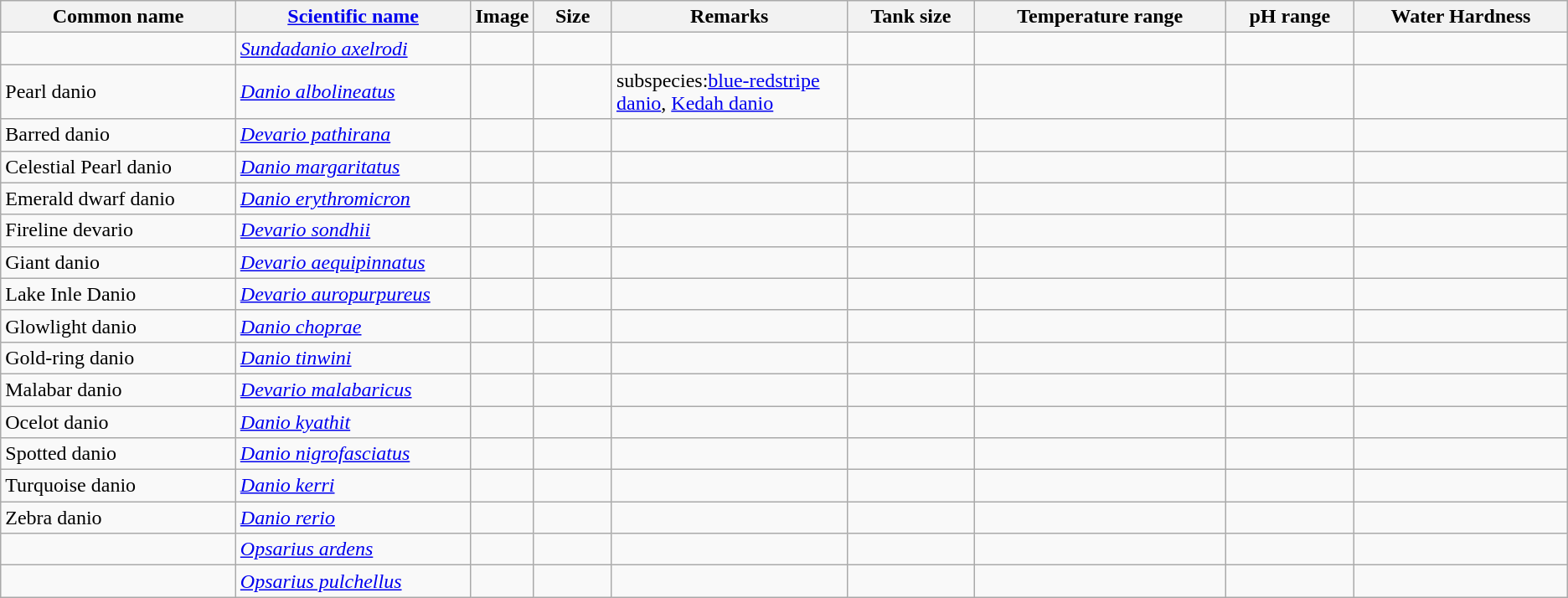<table class="wikitable sortable">
<tr>
<th width="15%">Common name</th>
<th width="15%"><a href='#'>Scientific name</a></th>
<th width="1%">Image</th>
<th width="5%">Size</th>
<th width="15%">Remarks</th>
<th>Tank size</th>
<th class="unsortable">Temperature range</th>
<th class="unsortable">pH range</th>
<th>Water Hardness</th>
</tr>
<tr>
<td></td>
<td><em><a href='#'>Sundadanio axelrodi</a></em></td>
<td align="center"></td>
<td align="center"></td>
<td></td>
<td></td>
<td></td>
<td></td>
<td></td>
</tr>
<tr>
<td>Pearl danio</td>
<td><em><a href='#'>Danio albolineatus</a></em></td>
<td align="center"></td>
<td align="center"></td>
<td>subspecies:<a href='#'>blue-redstripe danio</a>, <a href='#'>Kedah danio</a></td>
<td></td>
<td></td>
<td></td>
<td></td>
</tr>
<tr>
<td>Barred danio</td>
<td><em><a href='#'>Devario pathirana</a></em></td>
<td align="center"></td>
<td align="center"></td>
<td></td>
<td></td>
<td></td>
<td></td>
<td></td>
</tr>
<tr>
<td>Celestial Pearl danio</td>
<td><em><a href='#'>Danio margaritatus</a></em></td>
<td align="center"></td>
<td align="center"></td>
<td></td>
<td></td>
<td></td>
<td></td>
<td></td>
</tr>
<tr>
<td>Emerald dwarf danio</td>
<td><em><a href='#'>Danio erythromicron</a></em></td>
<td align="center"></td>
<td align="center"></td>
<td></td>
<td></td>
<td></td>
<td></td>
<td></td>
</tr>
<tr>
<td>Fireline devario</td>
<td><em><a href='#'>Devario sondhii</a></em></td>
<td align="center"></td>
<td align="center"></td>
<td></td>
<td></td>
<td></td>
<td></td>
<td></td>
</tr>
<tr>
<td>Giant danio</td>
<td><em><a href='#'>Devario aequipinnatus</a></em></td>
<td align="center"></td>
<td align="center"></td>
<td></td>
<td></td>
<td></td>
<td></td>
<td></td>
</tr>
<tr>
<td>Lake Inle Danio</td>
<td><em><a href='#'>Devario auropurpureus</a></em></td>
<td align="center"></td>
<td align="center"></td>
<td></td>
<td></td>
<td></td>
<td></td>
<td></td>
</tr>
<tr>
<td>Glowlight danio</td>
<td><em><a href='#'>Danio choprae</a></em></td>
<td align="center"></td>
<td align="center"></td>
<td></td>
<td></td>
<td></td>
<td></td>
<td></td>
</tr>
<tr>
<td>Gold-ring danio</td>
<td><em><a href='#'>Danio tinwini</a></em></td>
<td align="center"></td>
<td align="center"></td>
<td></td>
<td></td>
<td></td>
<td></td>
<td></td>
</tr>
<tr>
<td>Malabar danio</td>
<td><em><a href='#'>Devario malabaricus</a></em></td>
<td align="center"></td>
<td align="center"></td>
<td></td>
<td></td>
<td></td>
<td></td>
<td></td>
</tr>
<tr>
<td>Ocelot danio</td>
<td><em><a href='#'>Danio kyathit</a></em></td>
<td align="center"></td>
<td align="center"></td>
<td></td>
<td></td>
<td></td>
<td></td>
<td></td>
</tr>
<tr>
<td>Spotted danio</td>
<td><em><a href='#'>Danio nigrofasciatus</a></em></td>
<td align="center"></td>
<td align="center"></td>
<td></td>
<td></td>
<td></td>
<td></td>
<td></td>
</tr>
<tr>
<td>Turquoise danio</td>
<td><em><a href='#'>Danio kerri</a></em></td>
<td align="center"></td>
<td align="center"></td>
<td></td>
<td></td>
<td></td>
<td></td>
<td></td>
</tr>
<tr>
<td>Zebra danio</td>
<td><em><a href='#'>Danio rerio</a></em></td>
<td align="center"></td>
<td align="center"></td>
<td></td>
<td></td>
<td></td>
<td></td>
<td></td>
</tr>
<tr>
<td></td>
<td><em><a href='#'>Opsarius ardens</a></em></td>
<td align="center"></td>
<td align="center"></td>
<td></td>
<td></td>
<td></td>
<td></td>
<td></td>
</tr>
<tr>
<td></td>
<td><em><a href='#'>Opsarius pulchellus</a></em></td>
<td align="center"></td>
<td align="center"></td>
<td></td>
<td></td>
<td></td>
<td></td>
<td></td>
</tr>
</table>
